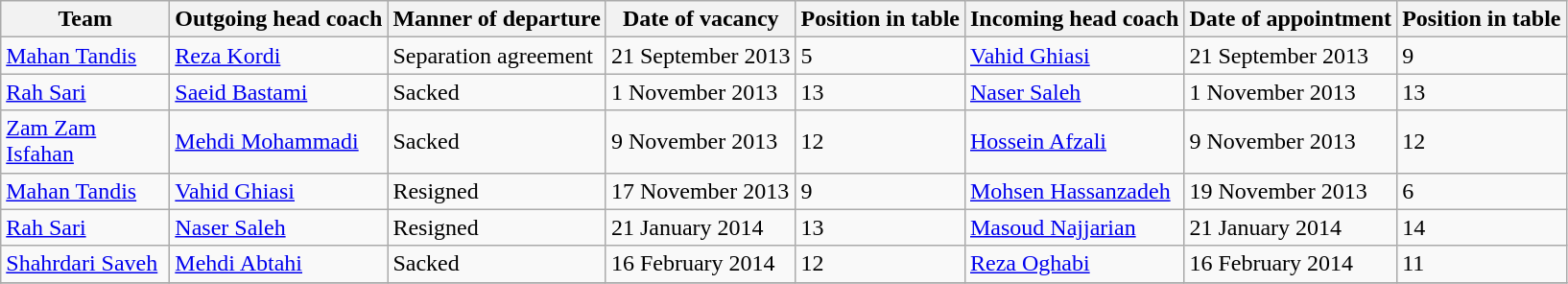<table class="wikitable sortable">
<tr>
<th width=110>Team</th>
<th>Outgoing head coach</th>
<th>Manner of departure</th>
<th>Date of vacancy</th>
<th>Position in table</th>
<th>Incoming head coach</th>
<th>Date of appointment</th>
<th>Position in table</th>
</tr>
<tr>
<td><a href='#'>Mahan Tandis</a></td>
<td> <a href='#'>Reza Kordi</a></td>
<td>Separation agreement</td>
<td>21 September 2013</td>
<td>5</td>
<td> <a href='#'>Vahid Ghiasi</a></td>
<td>21 September 2013</td>
<td>9</td>
</tr>
<tr>
<td><a href='#'>Rah Sari</a></td>
<td> <a href='#'>Saeid Bastami</a></td>
<td>Sacked</td>
<td>1 November 2013</td>
<td>13</td>
<td> <a href='#'>Naser Saleh</a></td>
<td>1 November 2013</td>
<td>13</td>
</tr>
<tr>
<td><a href='#'>Zam Zam Isfahan</a></td>
<td> <a href='#'>Mehdi Mohammadi</a></td>
<td>Sacked</td>
<td>9 November 2013</td>
<td>12</td>
<td> <a href='#'>Hossein Afzali</a></td>
<td>9 November 2013</td>
<td>12</td>
</tr>
<tr>
<td><a href='#'>Mahan Tandis</a></td>
<td> <a href='#'>Vahid Ghiasi</a></td>
<td>Resigned</td>
<td>17 November 2013</td>
<td>9</td>
<td> <a href='#'>Mohsen Hassanzadeh</a></td>
<td>19 November 2013</td>
<td>6</td>
</tr>
<tr>
<td><a href='#'>Rah Sari</a></td>
<td> <a href='#'>Naser Saleh</a></td>
<td>Resigned</td>
<td>21 January 2014</td>
<td>13</td>
<td> <a href='#'>Masoud Najjarian</a></td>
<td>21 January 2014</td>
<td>14</td>
</tr>
<tr>
<td><a href='#'>Shahrdari Saveh</a></td>
<td> <a href='#'>Mehdi Abtahi</a></td>
<td>Sacked</td>
<td>16 February 2014</td>
<td>12</td>
<td> <a href='#'>Reza Oghabi</a></td>
<td>16 February 2014</td>
<td>11</td>
</tr>
<tr>
</tr>
</table>
